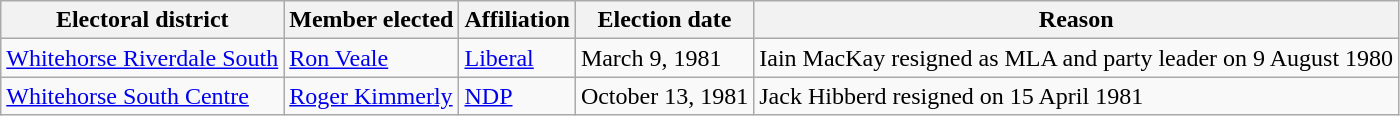<table class="wikitable sortable">
<tr>
<th>Electoral district</th>
<th>Member elected</th>
<th>Affiliation</th>
<th>Election date</th>
<th>Reason</th>
</tr>
<tr>
<td><a href='#'>Whitehorse Riverdale South</a></td>
<td><a href='#'>Ron Veale</a></td>
<td><a href='#'>Liberal</a></td>
<td>March 9, 1981</td>
<td>Iain MacKay resigned as MLA and party leader on 9 August 1980</td>
</tr>
<tr>
<td><a href='#'>Whitehorse South Centre</a></td>
<td><a href='#'>Roger Kimmerly</a></td>
<td><a href='#'>NDP</a></td>
<td>October 13, 1981</td>
<td>Jack Hibberd resigned on 15 April 1981</td>
</tr>
</table>
